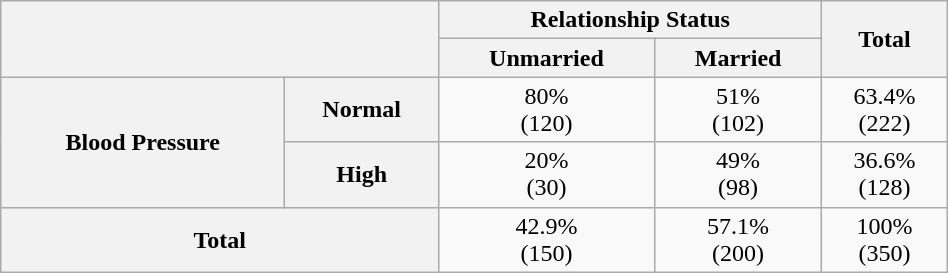<table class="wikitable" style="text-align:center; width:50%">
<tr>
<th colspan="2" rowspan="2"></th>
<th colspan="2">Relationship Status</th>
<th rowspan="2">Total</th>
</tr>
<tr>
<th>Unmarried</th>
<th>Married</th>
</tr>
<tr>
<th rowspan="2">Blood Pressure</th>
<th>Normal</th>
<td>80%<br>(120)</td>
<td>51%<br>(102)</td>
<td>63.4%<br>(222)</td>
</tr>
<tr>
<th>High</th>
<td>20%<br>(30)</td>
<td>49%<br>(98)</td>
<td>36.6%<br>(128)</td>
</tr>
<tr>
<th colspan="2">Total</th>
<td>42.9%<br>(150)</td>
<td>57.1%<br>(200)</td>
<td>100%<br>(350)</td>
</tr>
</table>
